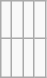<table class="wikitable">
<tr>
<td><br></td>
<td><br></td>
<td><br></td>
<td><br></td>
</tr>
<tr>
<td><br></td>
<td><br></td>
<td><br></td>
</tr>
</table>
